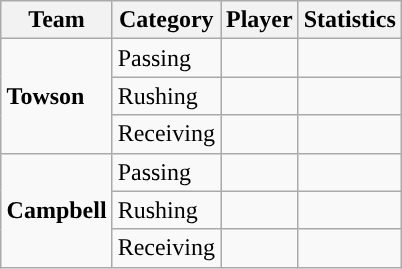<table class="wikitable" style="float: right;">
<tr>
<th>Team</th>
<th>Category</th>
<th>Player</th>
<th>Statistics</th>
</tr>
<tr>
<td rowspan=3><strong>Towson</strong></td>
<td>Passing</td>
<td></td>
<td></td>
</tr>
<tr>
<td>Rushing</td>
<td></td>
<td></td>
</tr>
<tr>
<td>Receiving</td>
<td></td>
<td></td>
</tr>
<tr>
<td rowspan=3><strong>Campbell</strong></td>
<td>Passing</td>
<td></td>
<td></td>
</tr>
<tr>
<td>Rushing</td>
<td></td>
<td></td>
</tr>
<tr>
<td>Receiving</td>
<td></td>
<td></td>
</tr>
</table>
